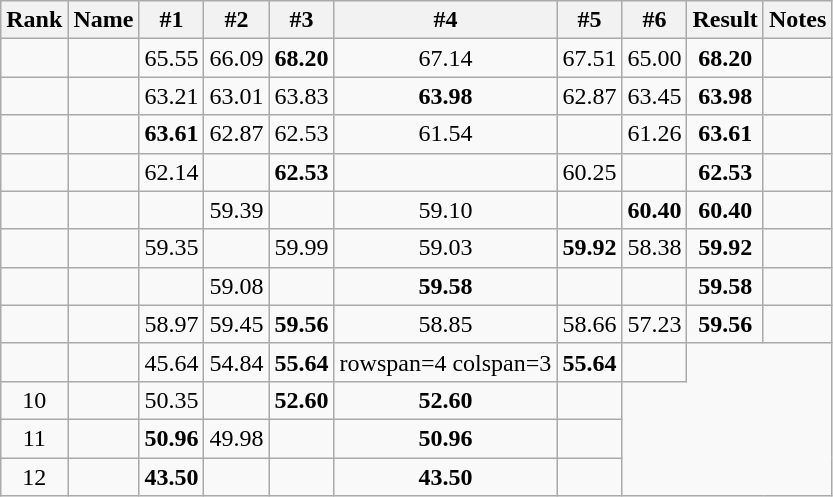<table class="wikitable sortable" style="text-align:center">
<tr>
<th>Rank</th>
<th>Name</th>
<th>#1</th>
<th>#2</th>
<th>#3</th>
<th>#4</th>
<th>#5</th>
<th>#6</th>
<th>Result</th>
<th>Notes</th>
</tr>
<tr>
<td></td>
<td align="left"></td>
<td>65.55</td>
<td>66.09</td>
<td><strong>68.20</strong></td>
<td>67.14</td>
<td>67.51</td>
<td>65.00</td>
<td><strong>68.20</strong></td>
<td><strong></strong></td>
</tr>
<tr>
<td></td>
<td align="left"></td>
<td>63.21</td>
<td>63.01</td>
<td>63.83</td>
<td><strong>63.98</strong></td>
<td>62.87</td>
<td>63.45</td>
<td><strong>63.98</strong></td>
<td></td>
</tr>
<tr>
<td></td>
<td align="left"></td>
<td><strong>63.61</strong></td>
<td>62.87</td>
<td>62.53</td>
<td>61.54</td>
<td></td>
<td>61.26</td>
<td><strong>63.61</strong></td>
<td></td>
</tr>
<tr>
<td></td>
<td align="left"></td>
<td>62.14</td>
<td></td>
<td><strong>62.53</strong></td>
<td></td>
<td>60.25</td>
<td></td>
<td><strong>62.53</strong></td>
<td></td>
</tr>
<tr>
<td></td>
<td align="left"></td>
<td></td>
<td>59.39</td>
<td></td>
<td>59.10</td>
<td></td>
<td><strong>60.40</strong></td>
<td><strong>60.40</strong></td>
<td></td>
</tr>
<tr>
<td></td>
<td align="left"></td>
<td>59.35</td>
<td></td>
<td>59.99</td>
<td>59.03</td>
<td><strong>59.92</strong></td>
<td>58.38</td>
<td><strong>59.92</strong></td>
<td></td>
</tr>
<tr>
<td></td>
<td align="left"></td>
<td></td>
<td>59.08</td>
<td></td>
<td><strong>59.58</strong></td>
<td></td>
<td></td>
<td><strong>59.58</strong></td>
<td></td>
</tr>
<tr>
<td></td>
<td align="left"></td>
<td>58.97</td>
<td>59.45</td>
<td><strong>59.56</strong></td>
<td>58.85</td>
<td>58.66</td>
<td>57.23</td>
<td><strong>59.56</strong></td>
<td></td>
</tr>
<tr>
<td></td>
<td align="left"></td>
<td>45.64</td>
<td>54.84</td>
<td><strong>55.64</strong></td>
<td>rowspan=4 colspan=3 </td>
<td><strong>55.64</strong></td>
<td></td>
</tr>
<tr>
<td>10</td>
<td align="left"></td>
<td>50.35</td>
<td></td>
<td><strong>52.60</strong></td>
<td><strong>52.60</strong></td>
<td></td>
</tr>
<tr>
<td>11</td>
<td align="left"></td>
<td><strong>50.96</strong></td>
<td>49.98</td>
<td></td>
<td><strong>50.96</strong></td>
<td></td>
</tr>
<tr>
<td>12</td>
<td align="left"></td>
<td><strong>43.50</strong></td>
<td></td>
<td></td>
<td><strong>43.50</strong></td>
<td></td>
</tr>
</table>
